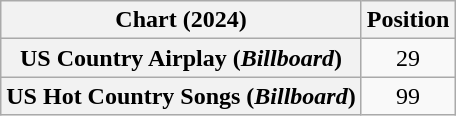<table class="wikitable sortable plainrowheaders" style="text-align:center">
<tr>
<th scope="col">Chart (2024)</th>
<th scope="col">Position</th>
</tr>
<tr>
<th scope="row">US Country Airplay (<em>Billboard</em>)</th>
<td>29</td>
</tr>
<tr>
<th scope="row">US Hot Country Songs (<em>Billboard</em>)</th>
<td>99</td>
</tr>
</table>
